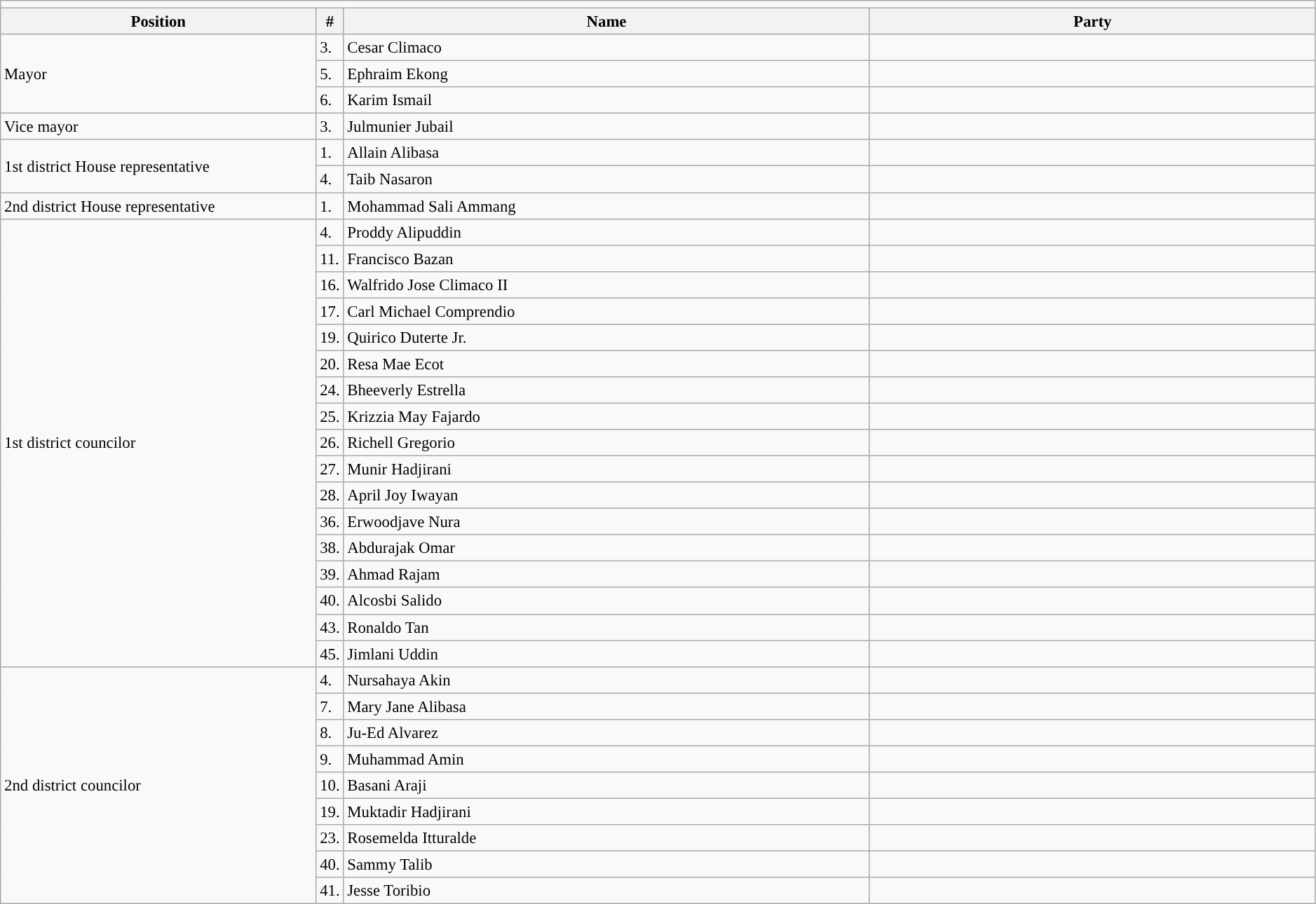<table class=wikitable style="font-size:95%" width=99%>
<tr>
<td colspan="5"></td>
</tr>
<tr>
<th width=24%>Position</th>
<th width=1%>#</th>
<th width=40%>Name</th>
<th colspan=2>Party</th>
</tr>
<tr>
<td rowspan="3">Mayor</td>
<td>3.</td>
<td>Cesar Climaco</td>
<td></td>
</tr>
<tr>
<td>5.</td>
<td>Ephraim Ekong</td>
<td></td>
</tr>
<tr>
<td>6.</td>
<td>Karim Ismail</td>
<td></td>
</tr>
<tr>
<td>Vice mayor</td>
<td>3.</td>
<td>Julmunier Jubail</td>
<td></td>
</tr>
<tr>
<td rowspan="2">1st district House representative</td>
<td>1.</td>
<td>Allain Alibasa</td>
<td></td>
</tr>
<tr>
<td>4.</td>
<td>Taib Nasaron</td>
<td></td>
</tr>
<tr>
<td>2nd district House representative</td>
<td>1.</td>
<td>Mohammad Sali Ammang</td>
<td></td>
</tr>
<tr>
<td rowspan="17">1st district councilor</td>
<td>4.</td>
<td>Proddy Alipuddin</td>
<td></td>
</tr>
<tr>
<td>11.</td>
<td>Francisco Bazan</td>
<td></td>
</tr>
<tr>
<td>16.</td>
<td>Walfrido Jose Climaco II</td>
<td></td>
</tr>
<tr>
<td>17.</td>
<td>Carl Michael Comprendio</td>
<td></td>
</tr>
<tr>
<td>19.</td>
<td>Quirico Duterte Jr.</td>
<td></td>
</tr>
<tr>
<td>20.</td>
<td>Resa Mae Ecot</td>
<td></td>
</tr>
<tr>
<td>24.</td>
<td>Bheeverly Estrella</td>
<td></td>
</tr>
<tr>
<td>25.</td>
<td>Krizzia May Fajardo</td>
<td></td>
</tr>
<tr>
<td>26.</td>
<td>Richell Gregorio</td>
<td></td>
</tr>
<tr>
<td>27.</td>
<td>Munir Hadjirani</td>
<td></td>
</tr>
<tr>
<td>28.</td>
<td>April Joy Iwayan</td>
<td></td>
</tr>
<tr>
<td>36.</td>
<td>Erwoodjave Nura</td>
<td></td>
</tr>
<tr>
<td>38.</td>
<td>Abdurajak Omar</td>
<td></td>
</tr>
<tr>
<td>39.</td>
<td>Ahmad Rajam</td>
<td></td>
</tr>
<tr>
<td>40.</td>
<td>Alcosbi Salido</td>
<td></td>
</tr>
<tr>
<td>43.</td>
<td>Ronaldo Tan</td>
<td></td>
</tr>
<tr>
<td>45.</td>
<td>Jimlani Uddin</td>
<td></td>
</tr>
<tr>
<td rowspan="9">2nd district councilor</td>
<td>4.</td>
<td>Nursahaya Akin</td>
<td></td>
</tr>
<tr>
<td>7.</td>
<td>Mary Jane Alibasa</td>
<td></td>
</tr>
<tr>
<td>8.</td>
<td>Ju-Ed Alvarez</td>
<td></td>
</tr>
<tr>
<td>9.</td>
<td>Muhammad Amin</td>
<td></td>
</tr>
<tr>
<td>10.</td>
<td>Basani Araji</td>
<td></td>
</tr>
<tr>
<td>19.</td>
<td>Muktadir Hadjirani</td>
<td></td>
</tr>
<tr>
<td>23.</td>
<td>Rosemelda Itturalde</td>
<td></td>
</tr>
<tr>
<td>40.</td>
<td>Sammy Talib</td>
<td></td>
</tr>
<tr>
<td>41.</td>
<td>Jesse Toribio</td>
<td></td>
</tr>
</table>
